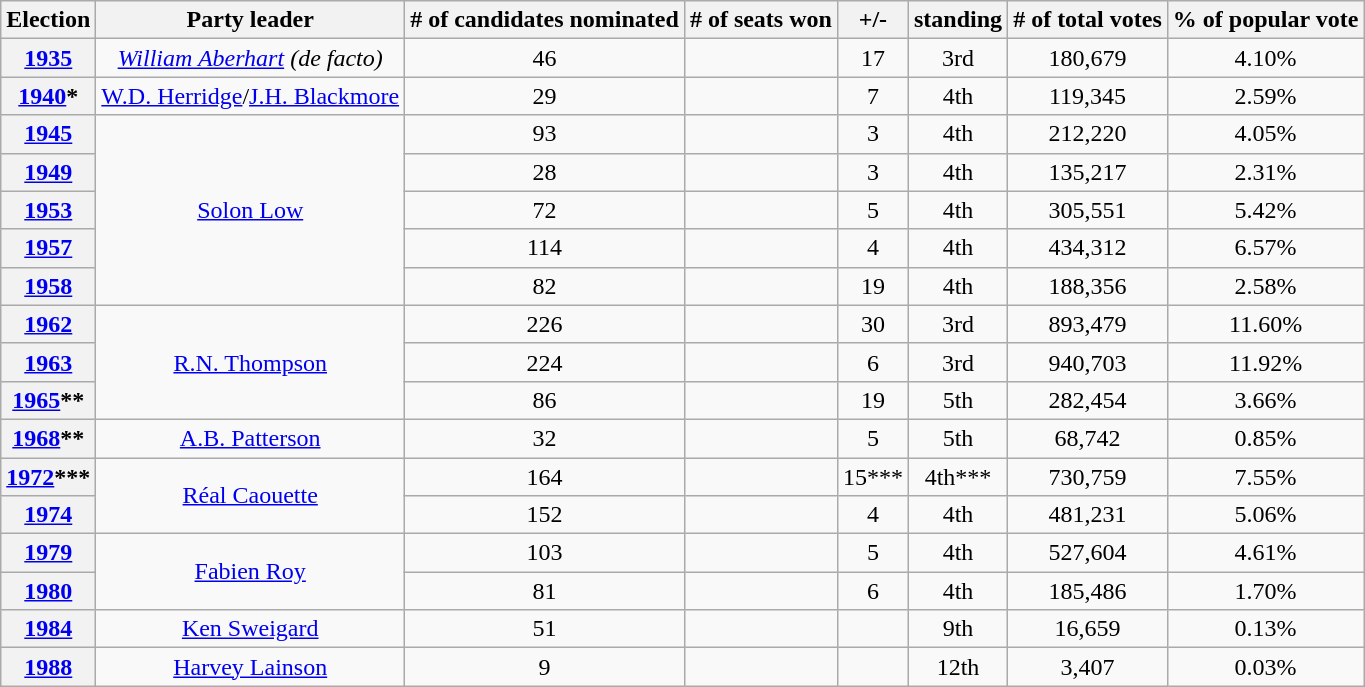<table class="wikitable" style="text-align:center">
<tr>
<th>Election</th>
<th>Party leader</th>
<th># of candidates nominated</th>
<th># of seats won</th>
<th>+/-</th>
<th>standing</th>
<th># of total votes</th>
<th>% of popular vote</th>
</tr>
<tr>
<th><a href='#'>1935</a></th>
<td><em><a href='#'>William Aberhart</a> (de facto)</em></td>
<td>46</td>
<td></td>
<td> 17</td>
<td> 3rd</td>
<td>180,679</td>
<td>4.10%</td>
</tr>
<tr>
<th><a href='#'>1940</a>*</th>
<td><a href='#'>W.D. Herridge</a>/<a href='#'>J.H. Blackmore</a></td>
<td>29</td>
<td></td>
<td> 7</td>
<td> 4th</td>
<td>119,345</td>
<td>2.59%</td>
</tr>
<tr>
<th><a href='#'>1945</a></th>
<td rowspan="5"><a href='#'>Solon Low</a></td>
<td>93</td>
<td></td>
<td> 3</td>
<td> 4th</td>
<td>212,220</td>
<td>4.05%</td>
</tr>
<tr>
<th><a href='#'>1949</a></th>
<td>28</td>
<td></td>
<td> 3</td>
<td> 4th</td>
<td>135,217</td>
<td>2.31%</td>
</tr>
<tr>
<th><a href='#'>1953</a></th>
<td>72</td>
<td></td>
<td> 5</td>
<td> 4th</td>
<td>305,551</td>
<td>5.42%</td>
</tr>
<tr>
<th><a href='#'>1957</a></th>
<td>114</td>
<td></td>
<td> 4</td>
<td> 4th</td>
<td>434,312</td>
<td>6.57%</td>
</tr>
<tr>
<th><a href='#'>1958</a></th>
<td>82</td>
<td></td>
<td> 19</td>
<td> 4th</td>
<td>188,356</td>
<td>2.58%</td>
</tr>
<tr>
<th><a href='#'>1962</a></th>
<td rowspan="3"><a href='#'>R.N. Thompson</a></td>
<td>226</td>
<td></td>
<td> 30</td>
<td> 3rd</td>
<td>893,479</td>
<td>11.60%</td>
</tr>
<tr>
<th><a href='#'>1963</a></th>
<td>224</td>
<td></td>
<td> 6</td>
<td> 3rd</td>
<td>940,703</td>
<td>11.92%</td>
</tr>
<tr>
<th><a href='#'>1965</a>**</th>
<td>86</td>
<td></td>
<td> 19</td>
<td> 5th</td>
<td>282,454</td>
<td>3.66%</td>
</tr>
<tr>
<th><a href='#'>1968</a>**</th>
<td><a href='#'>A.B. Patterson</a></td>
<td>32</td>
<td></td>
<td> 5</td>
<td> 5th</td>
<td>68,742</td>
<td>0.85%</td>
</tr>
<tr>
<th><a href='#'>1972</a>***</th>
<td rowspan="2"><a href='#'>Réal Caouette</a></td>
<td>164</td>
<td></td>
<td> 15***</td>
<td> 4th***</td>
<td>730,759</td>
<td>7.55%</td>
</tr>
<tr>
<th><a href='#'>1974</a></th>
<td>152</td>
<td></td>
<td> 4</td>
<td> 4th</td>
<td>481,231</td>
<td>5.06%</td>
</tr>
<tr>
<th><a href='#'>1979</a></th>
<td rowspan="2"><a href='#'>Fabien Roy</a></td>
<td>103</td>
<td></td>
<td> 5</td>
<td> 4th</td>
<td>527,604</td>
<td>4.61%</td>
</tr>
<tr>
<th><a href='#'>1980</a></th>
<td>81</td>
<td></td>
<td> 6</td>
<td> 4th</td>
<td>185,486</td>
<td>1.70%</td>
</tr>
<tr>
<th><a href='#'>1984</a></th>
<td><a href='#'>Ken Sweigard</a></td>
<td>51</td>
<td></td>
<td></td>
<td> 9th</td>
<td>16,659</td>
<td>0.13%</td>
</tr>
<tr>
<th><a href='#'>1988</a></th>
<td><a href='#'>Harvey Lainson</a></td>
<td>9</td>
<td></td>
<td></td>
<td> 12th</td>
<td>3,407</td>
<td>0.03%</td>
</tr>
</table>
